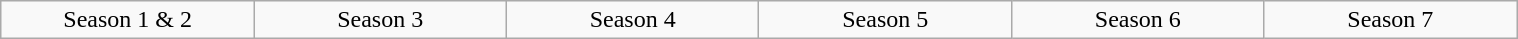<table class="wikitable" style="text-align: center; width: 80%; margin: 1em auto 1em auto;">
<tr>
<td style="width:70pt;"> Season 1 & 2</td>
<td style="width:70pt;"> Season 3</td>
<td style="width:70pt;"> Season 4</td>
<td style="width:70pt;"> Season 5</td>
<td style="width:70pt;"> Season 6</td>
<td style="width:70pt;"> Season 7</td>
</tr>
</table>
